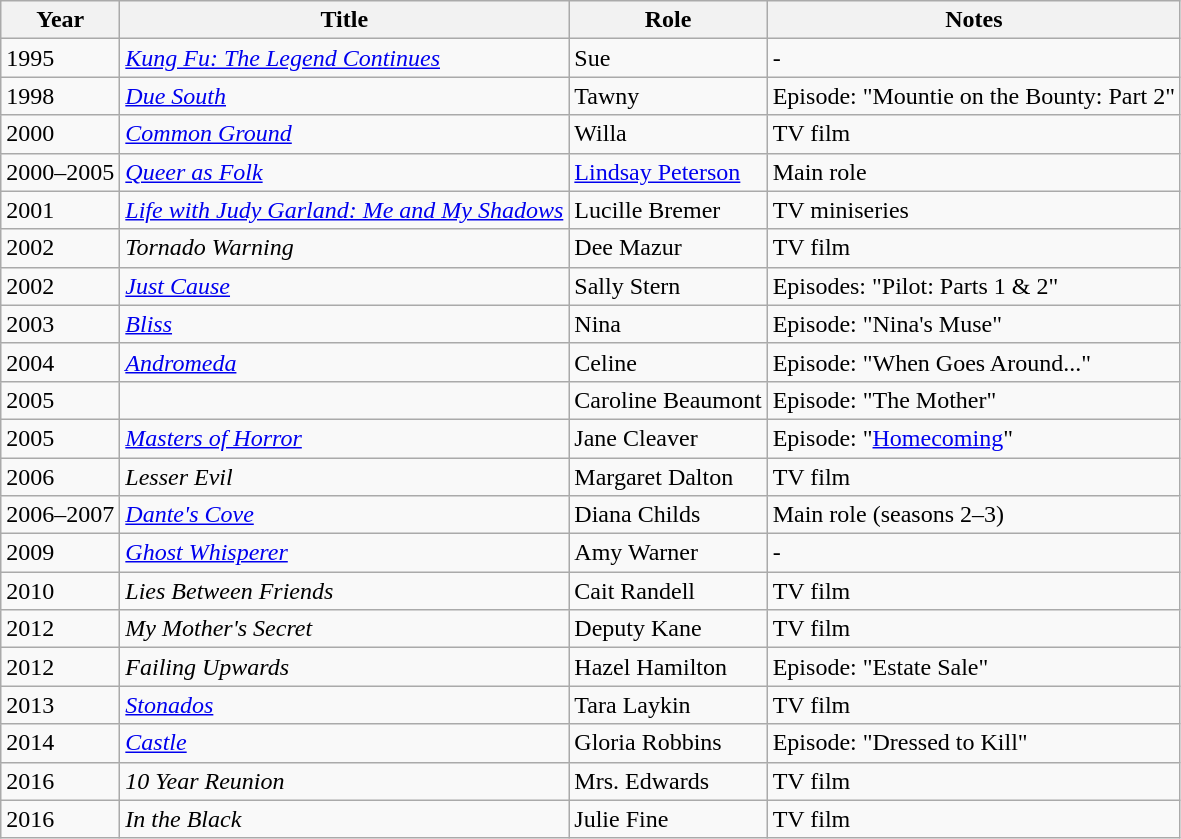<table class="wikitable sortable">
<tr>
<th>Year</th>
<th>Title</th>
<th>Role</th>
<th class="unsortable">Notes</th>
</tr>
<tr>
<td>1995</td>
<td><em><a href='#'>Kung Fu: The Legend Continues</a></em></td>
<td>Sue</td>
<td Episode: "Kung Fu Blues">-</td>
</tr>
<tr>
<td>1998</td>
<td><em><a href='#'>Due South</a></em></td>
<td>Tawny</td>
<td>Episode: "Mountie on the Bounty: Part 2"</td>
</tr>
<tr>
<td>2000</td>
<td><em><a href='#'>Common Ground</a></em></td>
<td>Willa</td>
<td>TV film</td>
</tr>
<tr>
<td>2000–2005</td>
<td><em><a href='#'>Queer as Folk</a></em></td>
<td><a href='#'>Lindsay Peterson</a></td>
<td>Main role</td>
</tr>
<tr>
<td>2001</td>
<td><em><a href='#'>Life with Judy Garland: Me and My Shadows</a></em></td>
<td>Lucille Bremer</td>
<td>TV miniseries</td>
</tr>
<tr>
<td>2002</td>
<td><em>Tornado Warning</em></td>
<td>Dee Mazur</td>
<td>TV film</td>
</tr>
<tr>
<td>2002</td>
<td><em><a href='#'>Just Cause</a></em></td>
<td>Sally Stern</td>
<td>Episodes: "Pilot: Parts 1 & 2"</td>
</tr>
<tr>
<td>2003</td>
<td><em><a href='#'>Bliss</a></em></td>
<td>Nina</td>
<td>Episode: "Nina's Muse"</td>
</tr>
<tr>
<td>2004</td>
<td><em><a href='#'>Andromeda</a></em></td>
<td>Celine</td>
<td>Episode: "When Goes Around..."</td>
</tr>
<tr>
<td>2005</td>
<td><em></em></td>
<td>Caroline Beaumont</td>
<td>Episode: "The Mother"</td>
</tr>
<tr>
<td>2005</td>
<td><em><a href='#'>Masters of Horror</a></em></td>
<td>Jane Cleaver</td>
<td>Episode: "<a href='#'>Homecoming</a>"</td>
</tr>
<tr>
<td>2006</td>
<td><em>Lesser Evil</em></td>
<td>Margaret Dalton</td>
<td>TV film</td>
</tr>
<tr>
<td>2006–2007</td>
<td><em><a href='#'>Dante's Cove</a></em></td>
<td>Diana Childs</td>
<td>Main role (seasons 2–3)</td>
</tr>
<tr>
<td>2009</td>
<td><em><a href='#'>Ghost Whisperer</a></em></td>
<td>Amy Warner</td>
<td Episode: "Cause for Alarm">-</td>
</tr>
<tr>
<td>2010</td>
<td><em>Lies Between Friends</em></td>
<td>Cait Randell</td>
<td>TV film</td>
</tr>
<tr>
<td>2012</td>
<td><em>My Mother's Secret</em></td>
<td>Deputy Kane</td>
<td>TV film</td>
</tr>
<tr>
<td>2012</td>
<td><em>Failing Upwards</em></td>
<td>Hazel Hamilton</td>
<td>Episode: "Estate Sale"</td>
</tr>
<tr>
<td>2013</td>
<td><em><a href='#'>Stonados</a></em></td>
<td>Tara Laykin</td>
<td>TV film</td>
</tr>
<tr>
<td>2014</td>
<td><em><a href='#'>Castle</a></em></td>
<td>Gloria Robbins</td>
<td>Episode: "Dressed to Kill"</td>
</tr>
<tr>
<td>2016</td>
<td><em>10 Year Reunion</em></td>
<td>Mrs. Edwards</td>
<td>TV film</td>
</tr>
<tr>
<td>2016</td>
<td><em>In the Black</em></td>
<td>Julie Fine</td>
<td>TV film</td>
</tr>
</table>
